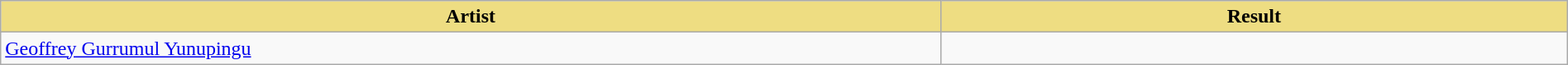<table class="wikitable" width=100%>
<tr>
<th style="width:15%;background:#EEDD82;">Artist</th>
<th style="width:10%;background:#EEDD82;">Result</th>
</tr>
<tr>
<td><a href='#'>Geoffrey Gurrumul Yunupingu</a></td>
<td></td>
</tr>
</table>
